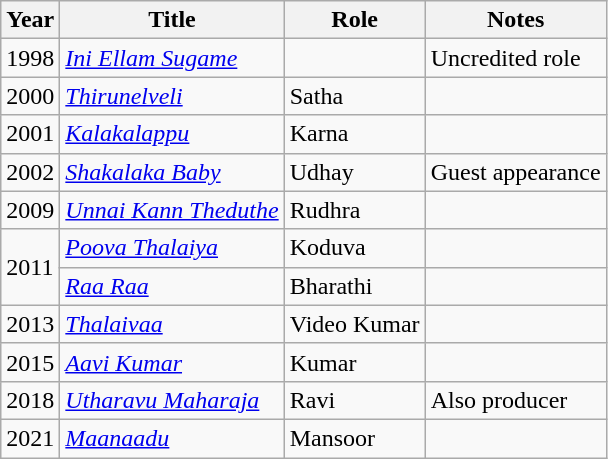<table class="wikitable sortable">
<tr>
<th>Year</th>
<th>Title</th>
<th>Role</th>
<th class="unsortable">Notes</th>
</tr>
<tr>
<td>1998</td>
<td><em><a href='#'>Ini Ellam Sugame</a></em></td>
<td></td>
<td>Uncredited role</td>
</tr>
<tr>
<td>2000</td>
<td><em><a href='#'>Thirunelveli</a></em></td>
<td>Satha</td>
<td></td>
</tr>
<tr>
<td>2001</td>
<td><em><a href='#'>Kalakalappu</a></em></td>
<td>Karna</td>
<td></td>
</tr>
<tr>
<td>2002</td>
<td><em><a href='#'>Shakalaka Baby</a></em></td>
<td>Udhay</td>
<td>Guest appearance</td>
</tr>
<tr>
<td>2009</td>
<td><em><a href='#'>Unnai Kann Theduthe</a></em></td>
<td>Rudhra</td>
<td></td>
</tr>
<tr>
<td rowspan="2">2011</td>
<td><em><a href='#'>Poova Thalaiya</a></em></td>
<td>Koduva</td>
<td></td>
</tr>
<tr>
<td><em><a href='#'>Raa Raa</a></em></td>
<td>Bharathi</td>
<td></td>
</tr>
<tr>
<td>2013</td>
<td><em><a href='#'>Thalaivaa</a></em></td>
<td>Video Kumar</td>
<td></td>
</tr>
<tr>
<td>2015</td>
<td><em><a href='#'>Aavi Kumar</a></em></td>
<td>Kumar</td>
<td></td>
</tr>
<tr>
<td>2018</td>
<td><em><a href='#'>Utharavu Maharaja</a></em></td>
<td>Ravi</td>
<td>Also producer</td>
</tr>
<tr>
<td>2021</td>
<td><em><a href='#'>Maanaadu</a></em></td>
<td>Mansoor</td>
<td></td>
</tr>
</table>
